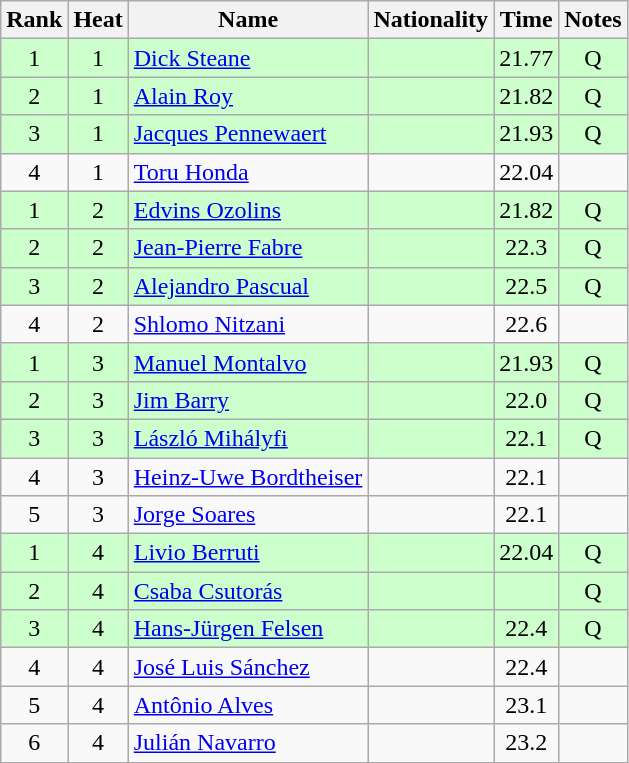<table class="wikitable sortable" style="text-align:center">
<tr>
<th>Rank</th>
<th>Heat</th>
<th>Name</th>
<th>Nationality</th>
<th>Time</th>
<th>Notes</th>
</tr>
<tr bgcolor=ccffcc>
<td>1</td>
<td>1</td>
<td align=left><a href='#'>Dick Steane</a></td>
<td align=left></td>
<td>21.77</td>
<td>Q</td>
</tr>
<tr bgcolor=ccffcc>
<td>2</td>
<td>1</td>
<td align=left><a href='#'>Alain Roy</a></td>
<td align=left></td>
<td>21.82</td>
<td>Q</td>
</tr>
<tr bgcolor=ccffcc>
<td>3</td>
<td>1</td>
<td align=left><a href='#'>Jacques Pennewaert</a></td>
<td align=left></td>
<td>21.93</td>
<td>Q</td>
</tr>
<tr>
<td>4</td>
<td>1</td>
<td align=left><a href='#'>Toru Honda</a></td>
<td align=left></td>
<td>22.04</td>
<td></td>
</tr>
<tr bgcolor=ccffcc>
<td>1</td>
<td>2</td>
<td align=left><a href='#'>Edvins Ozolins</a></td>
<td align=left></td>
<td>21.82</td>
<td>Q</td>
</tr>
<tr bgcolor=ccffcc>
<td>2</td>
<td>2</td>
<td align=left><a href='#'>Jean-Pierre Fabre</a></td>
<td align=left></td>
<td>22.3</td>
<td>Q</td>
</tr>
<tr bgcolor=ccffcc>
<td>3</td>
<td>2</td>
<td align=left><a href='#'>Alejandro Pascual</a></td>
<td align=left></td>
<td>22.5</td>
<td>Q</td>
</tr>
<tr>
<td>4</td>
<td>2</td>
<td align=left><a href='#'>Shlomo Nitzani</a></td>
<td align=left></td>
<td>22.6</td>
<td></td>
</tr>
<tr bgcolor=ccffcc>
<td>1</td>
<td>3</td>
<td align=left><a href='#'>Manuel Montalvo</a></td>
<td align=left></td>
<td>21.93</td>
<td>Q</td>
</tr>
<tr bgcolor=ccffcc>
<td>2</td>
<td>3</td>
<td align=left><a href='#'>Jim Barry</a></td>
<td align=left></td>
<td>22.0</td>
<td>Q</td>
</tr>
<tr bgcolor=ccffcc>
<td>3</td>
<td>3</td>
<td align=left><a href='#'>László Mihályfi</a></td>
<td align=left></td>
<td>22.1</td>
<td>Q</td>
</tr>
<tr>
<td>4</td>
<td>3</td>
<td align=left><a href='#'>Heinz-Uwe Bordtheiser</a></td>
<td align=left></td>
<td>22.1</td>
<td></td>
</tr>
<tr>
<td>5</td>
<td>3</td>
<td align=left><a href='#'>Jorge Soares</a></td>
<td align=left></td>
<td>22.1</td>
<td></td>
</tr>
<tr bgcolor=ccffcc>
<td>1</td>
<td>4</td>
<td align=left><a href='#'>Livio Berruti</a></td>
<td align=left></td>
<td>22.04</td>
<td>Q</td>
</tr>
<tr bgcolor=ccffcc>
<td>2</td>
<td>4</td>
<td align=left><a href='#'>Csaba Csutorás</a></td>
<td align=left></td>
<td></td>
<td>Q</td>
</tr>
<tr bgcolor=ccffcc>
<td>3</td>
<td>4</td>
<td align=left><a href='#'>Hans-Jürgen Felsen</a></td>
<td align=left></td>
<td>22.4</td>
<td>Q</td>
</tr>
<tr>
<td>4</td>
<td>4</td>
<td align=left><a href='#'>José Luis Sánchez</a></td>
<td align=left></td>
<td>22.4</td>
<td></td>
</tr>
<tr>
<td>5</td>
<td>4</td>
<td align=left><a href='#'>Antônio Alves</a></td>
<td align=left></td>
<td>23.1</td>
<td></td>
</tr>
<tr>
<td>6</td>
<td>4</td>
<td align=left><a href='#'>Julián Navarro</a></td>
<td align=left></td>
<td>23.2</td>
<td></td>
</tr>
</table>
